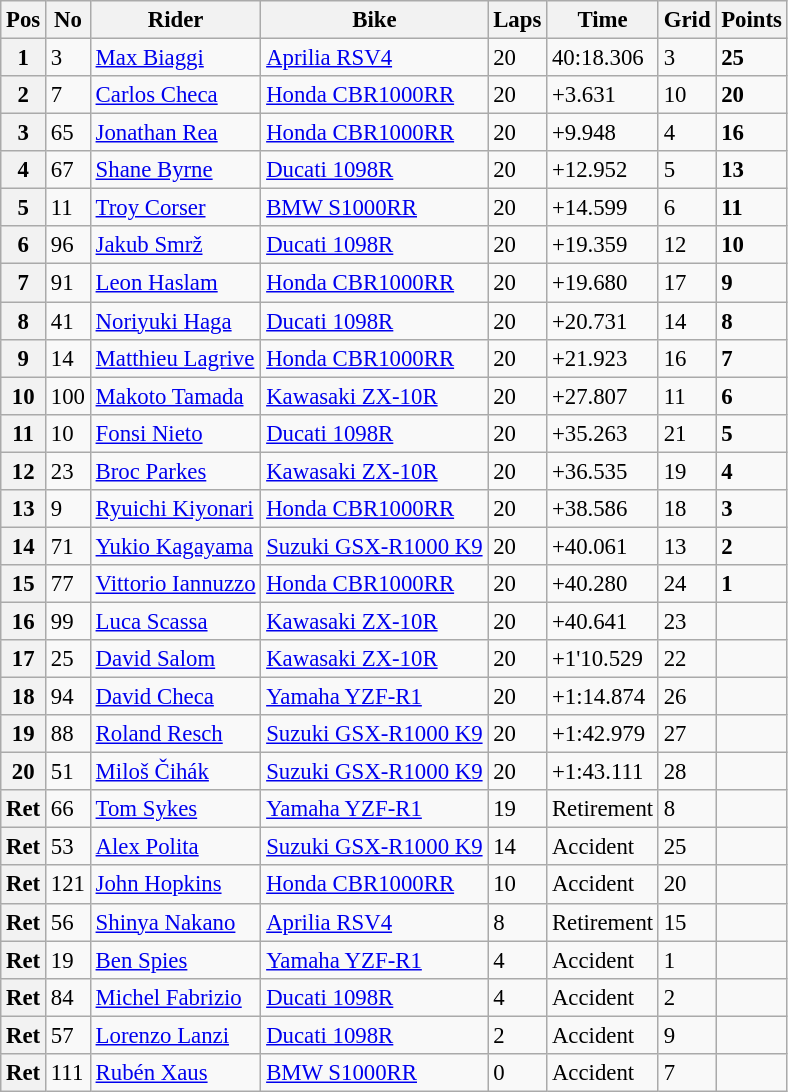<table class="wikitable" style="font-size: 95%;">
<tr>
<th>Pos</th>
<th>No</th>
<th>Rider</th>
<th>Bike</th>
<th>Laps</th>
<th>Time</th>
<th>Grid</th>
<th>Points</th>
</tr>
<tr>
<th>1</th>
<td>3</td>
<td> <a href='#'>Max Biaggi</a></td>
<td><a href='#'>Aprilia RSV4</a></td>
<td>20</td>
<td>40:18.306</td>
<td>3</td>
<td><strong>25</strong></td>
</tr>
<tr>
<th>2</th>
<td>7</td>
<td> <a href='#'>Carlos Checa</a></td>
<td><a href='#'>Honda CBR1000RR</a></td>
<td>20</td>
<td>+3.631</td>
<td>10</td>
<td><strong>20</strong></td>
</tr>
<tr>
<th>3</th>
<td>65</td>
<td> <a href='#'>Jonathan Rea</a></td>
<td><a href='#'>Honda CBR1000RR</a></td>
<td>20</td>
<td>+9.948</td>
<td>4</td>
<td><strong>16</strong></td>
</tr>
<tr>
<th>4</th>
<td>67</td>
<td> <a href='#'>Shane Byrne</a></td>
<td><a href='#'>Ducati 1098R</a></td>
<td>20</td>
<td>+12.952</td>
<td>5</td>
<td><strong>13</strong></td>
</tr>
<tr>
<th>5</th>
<td>11</td>
<td> <a href='#'>Troy Corser</a></td>
<td><a href='#'>BMW S1000RR</a></td>
<td>20</td>
<td>+14.599</td>
<td>6</td>
<td><strong>11</strong></td>
</tr>
<tr>
<th>6</th>
<td>96</td>
<td> <a href='#'>Jakub Smrž</a></td>
<td><a href='#'>Ducati 1098R</a></td>
<td>20</td>
<td>+19.359</td>
<td>12</td>
<td><strong>10</strong></td>
</tr>
<tr>
<th>7</th>
<td>91</td>
<td> <a href='#'>Leon Haslam</a></td>
<td><a href='#'>Honda CBR1000RR</a></td>
<td>20</td>
<td>+19.680</td>
<td>17</td>
<td><strong>9</strong></td>
</tr>
<tr>
<th>8</th>
<td>41</td>
<td> <a href='#'>Noriyuki Haga</a></td>
<td><a href='#'>Ducati 1098R</a></td>
<td>20</td>
<td>+20.731</td>
<td>14</td>
<td><strong>8</strong></td>
</tr>
<tr>
<th>9</th>
<td>14</td>
<td> <a href='#'>Matthieu Lagrive</a></td>
<td><a href='#'>Honda CBR1000RR</a></td>
<td>20</td>
<td>+21.923</td>
<td>16</td>
<td><strong>7</strong></td>
</tr>
<tr>
<th>10</th>
<td>100</td>
<td> <a href='#'>Makoto Tamada</a></td>
<td><a href='#'>Kawasaki ZX-10R</a></td>
<td>20</td>
<td>+27.807</td>
<td>11</td>
<td><strong>6</strong></td>
</tr>
<tr>
<th>11</th>
<td>10</td>
<td> <a href='#'>Fonsi Nieto</a></td>
<td><a href='#'>Ducati 1098R</a></td>
<td>20</td>
<td>+35.263</td>
<td>21</td>
<td><strong>5</strong></td>
</tr>
<tr>
<th>12</th>
<td>23</td>
<td> <a href='#'>Broc Parkes</a></td>
<td><a href='#'>Kawasaki ZX-10R</a></td>
<td>20</td>
<td>+36.535</td>
<td>19</td>
<td><strong>4</strong></td>
</tr>
<tr>
<th>13</th>
<td>9</td>
<td> <a href='#'>Ryuichi Kiyonari</a></td>
<td><a href='#'>Honda CBR1000RR</a></td>
<td>20</td>
<td>+38.586</td>
<td>18</td>
<td><strong>3</strong></td>
</tr>
<tr>
<th>14</th>
<td>71</td>
<td> <a href='#'>Yukio Kagayama</a></td>
<td><a href='#'>Suzuki GSX-R1000 K9</a></td>
<td>20</td>
<td>+40.061</td>
<td>13</td>
<td><strong>2</strong></td>
</tr>
<tr>
<th>15</th>
<td>77</td>
<td> <a href='#'>Vittorio Iannuzzo</a></td>
<td><a href='#'>Honda CBR1000RR</a></td>
<td>20</td>
<td>+40.280</td>
<td>24</td>
<td><strong>1</strong></td>
</tr>
<tr>
<th>16</th>
<td>99</td>
<td> <a href='#'>Luca Scassa</a></td>
<td><a href='#'>Kawasaki ZX-10R</a></td>
<td>20</td>
<td>+40.641</td>
<td>23</td>
<td></td>
</tr>
<tr>
<th>17</th>
<td>25</td>
<td> <a href='#'>David Salom</a></td>
<td><a href='#'>Kawasaki ZX-10R</a></td>
<td>20</td>
<td>+1'10.529</td>
<td>22</td>
<td></td>
</tr>
<tr>
<th>18</th>
<td>94</td>
<td> <a href='#'>David Checa</a></td>
<td><a href='#'>Yamaha YZF-R1</a></td>
<td>20</td>
<td>+1:14.874</td>
<td>26</td>
<td></td>
</tr>
<tr>
<th>19</th>
<td>88</td>
<td> <a href='#'>Roland Resch</a></td>
<td><a href='#'>Suzuki GSX-R1000 K9</a></td>
<td>20</td>
<td>+1:42.979</td>
<td>27</td>
<td></td>
</tr>
<tr>
<th>20</th>
<td>51</td>
<td> <a href='#'>Miloš Čihák</a></td>
<td><a href='#'>Suzuki GSX-R1000 K9</a></td>
<td>20</td>
<td>+1:43.111</td>
<td>28</td>
<td></td>
</tr>
<tr>
<th>Ret</th>
<td>66</td>
<td> <a href='#'>Tom Sykes</a></td>
<td><a href='#'>Yamaha YZF-R1</a></td>
<td>19</td>
<td>Retirement</td>
<td>8</td>
<td></td>
</tr>
<tr>
<th>Ret</th>
<td>53</td>
<td> <a href='#'>Alex Polita</a></td>
<td><a href='#'>Suzuki GSX-R1000 K9</a></td>
<td>14</td>
<td>Accident</td>
<td>25</td>
<td></td>
</tr>
<tr>
<th>Ret</th>
<td>121</td>
<td> <a href='#'>John Hopkins</a></td>
<td><a href='#'>Honda CBR1000RR</a></td>
<td>10</td>
<td>Accident</td>
<td>20</td>
<td></td>
</tr>
<tr>
<th>Ret</th>
<td>56</td>
<td> <a href='#'>Shinya Nakano</a></td>
<td><a href='#'>Aprilia RSV4</a></td>
<td>8</td>
<td>Retirement</td>
<td>15</td>
<td></td>
</tr>
<tr>
<th>Ret</th>
<td>19</td>
<td> <a href='#'>Ben Spies</a></td>
<td><a href='#'>Yamaha YZF-R1</a></td>
<td>4</td>
<td>Accident</td>
<td>1</td>
<td></td>
</tr>
<tr>
<th>Ret</th>
<td>84</td>
<td> <a href='#'>Michel Fabrizio</a></td>
<td><a href='#'>Ducati 1098R</a></td>
<td>4</td>
<td>Accident</td>
<td>2</td>
<td></td>
</tr>
<tr>
<th>Ret</th>
<td>57</td>
<td> <a href='#'>Lorenzo Lanzi</a></td>
<td><a href='#'>Ducati 1098R</a></td>
<td>2</td>
<td>Accident</td>
<td>9</td>
<td></td>
</tr>
<tr>
<th>Ret</th>
<td>111</td>
<td> <a href='#'>Rubén Xaus</a></td>
<td><a href='#'>BMW S1000RR</a></td>
<td>0</td>
<td>Accident</td>
<td>7</td>
<td></td>
</tr>
</table>
